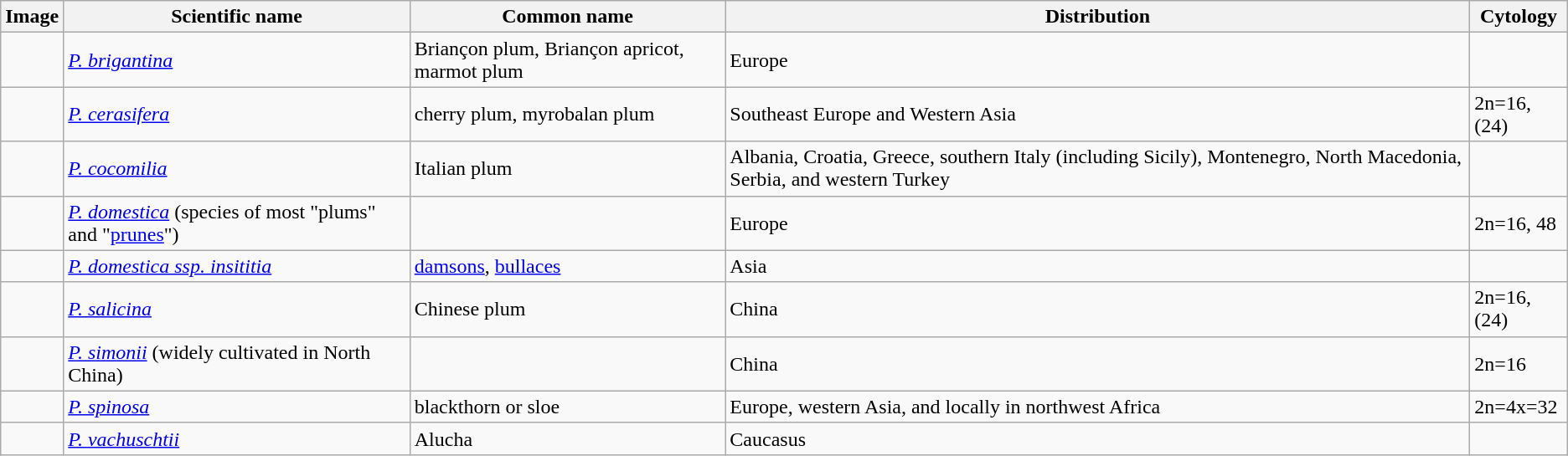<table class="wikitable">
<tr>
<th>Image</th>
<th>Scientific name</th>
<th>Common name</th>
<th>Distribution</th>
<th>Cytology</th>
</tr>
<tr>
<td></td>
<td><em><a href='#'>P. brigantina</a></em></td>
<td>Briançon plum, Briançon apricot, marmot plum</td>
<td>Europe</td>
<td></td>
</tr>
<tr>
<td></td>
<td><em><a href='#'>P. cerasifera</a></em></td>
<td>cherry plum, myrobalan plum</td>
<td>Southeast Europe and Western Asia</td>
<td>2n=16,(24)</td>
</tr>
<tr>
<td></td>
<td><em><a href='#'>P. cocomilia</a></em></td>
<td>Italian plum</td>
<td>Albania, Croatia, Greece, southern Italy (including Sicily), Montenegro, North Macedonia, Serbia, and western Turkey</td>
<td></td>
</tr>
<tr>
<td></td>
<td><em><a href='#'>P. domestica</a></em> (species of most "plums" and "<a href='#'>prunes</a>")</td>
<td></td>
<td>Europe</td>
<td>2n=16, 48</td>
</tr>
<tr>
<td></td>
<td><em><a href='#'>P. domestica ssp. insititia</a></em></td>
<td><a href='#'>damsons</a>, <a href='#'>bullaces</a></td>
<td>Asia</td>
<td></td>
</tr>
<tr>
<td></td>
<td><em><a href='#'>P. salicina</a></em></td>
<td>Chinese plum</td>
<td>China</td>
<td>2n=16,(24)</td>
</tr>
<tr>
<td></td>
<td><em><a href='#'>P. simonii</a></em> (widely cultivated in North China)</td>
<td></td>
<td>China</td>
<td>2n=16</td>
</tr>
<tr>
<td></td>
<td><em><a href='#'>P. spinosa</a></em></td>
<td>blackthorn or sloe</td>
<td>Europe, western Asia, and locally in northwest Africa</td>
<td>2n=4x=32</td>
</tr>
<tr>
<td></td>
<td><em><a href='#'>P. vachuschtii</a></em></td>
<td>Alucha</td>
<td>Caucasus</td>
<td></td>
</tr>
</table>
